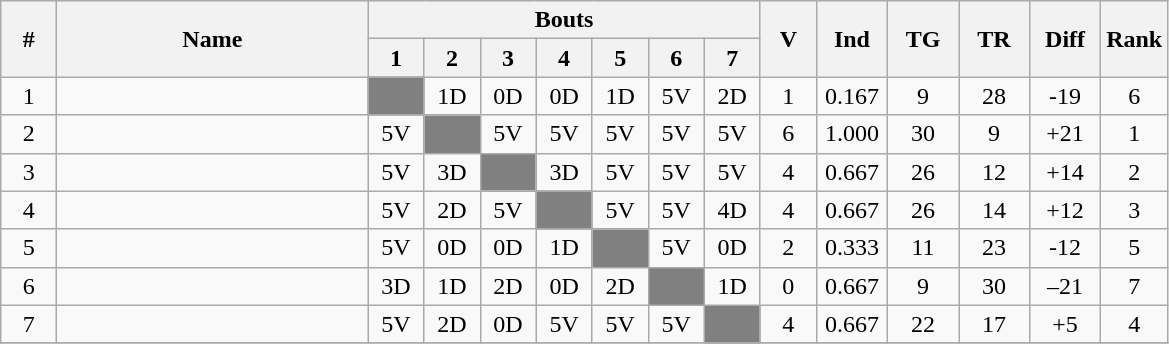<table class="wikitable" style="text-align:center;">
<tr>
<th rowspan=2 width=30>#</th>
<th rowspan=2 width=200>Name</th>
<th colspan=7>Bouts</th>
<th rowspan=2 width=30>V</th>
<th rowspan=2 width=40>Ind</th>
<th rowspan=2 width=40>TG</th>
<th rowspan=2 width=40>TR</th>
<th rowspan=2 width=40>Diff</th>
<th rowspan=2 width=30>Rank</th>
</tr>
<tr>
<th width=30>1</th>
<th width=30>2</th>
<th width=30>3</th>
<th width=30>4</th>
<th width=30>5</th>
<th width=30>6</th>
<th width=30>7</th>
</tr>
<tr>
<td>1</td>
<td align=left></td>
<td bgcolor=grey></td>
<td>1D</td>
<td>0D</td>
<td>0D</td>
<td>1D</td>
<td>5V</td>
<td>2D</td>
<td>1</td>
<td>0.167</td>
<td>9</td>
<td>28</td>
<td>-19</td>
<td>6</td>
</tr>
<tr>
<td>2</td>
<td align=left></td>
<td>5V</td>
<td bgcolor=grey></td>
<td>5V</td>
<td>5V</td>
<td>5V</td>
<td>5V</td>
<td>5V</td>
<td>6</td>
<td>1.000</td>
<td>30</td>
<td>9</td>
<td>+21</td>
<td>1</td>
</tr>
<tr>
<td>3</td>
<td align=left></td>
<td>5V</td>
<td>3D</td>
<td bgcolor=grey></td>
<td>3D</td>
<td>5V</td>
<td>5V</td>
<td>5V</td>
<td>4</td>
<td>0.667</td>
<td>26</td>
<td>12</td>
<td>+14</td>
<td>2</td>
</tr>
<tr>
<td>4</td>
<td align=left></td>
<td>5V</td>
<td>2D</td>
<td>5V</td>
<td bgcolor=grey></td>
<td>5V</td>
<td>5V</td>
<td>4D</td>
<td>4</td>
<td>0.667</td>
<td>26</td>
<td>14</td>
<td>+12</td>
<td>3</td>
</tr>
<tr>
<td>5</td>
<td align=left></td>
<td>5V</td>
<td>0D</td>
<td>0D</td>
<td>1D</td>
<td bgcolor=grey></td>
<td>5V</td>
<td>0D</td>
<td>2</td>
<td>0.333</td>
<td>11</td>
<td>23</td>
<td>-12</td>
<td>5</td>
</tr>
<tr>
<td>6</td>
<td align=left></td>
<td>3D</td>
<td>1D</td>
<td>2D</td>
<td>0D</td>
<td>2D</td>
<td bgcolor=grey></td>
<td>1D</td>
<td>0</td>
<td>0.667</td>
<td>9</td>
<td>30</td>
<td>–21</td>
<td>7</td>
</tr>
<tr>
<td>7</td>
<td align=left></td>
<td>5V</td>
<td>2D</td>
<td>0D</td>
<td>5V</td>
<td>5V</td>
<td>5V</td>
<td bgcolor=grey></td>
<td>4</td>
<td>0.667</td>
<td>22</td>
<td>17</td>
<td>+5</td>
<td>4</td>
</tr>
<tr>
</tr>
</table>
